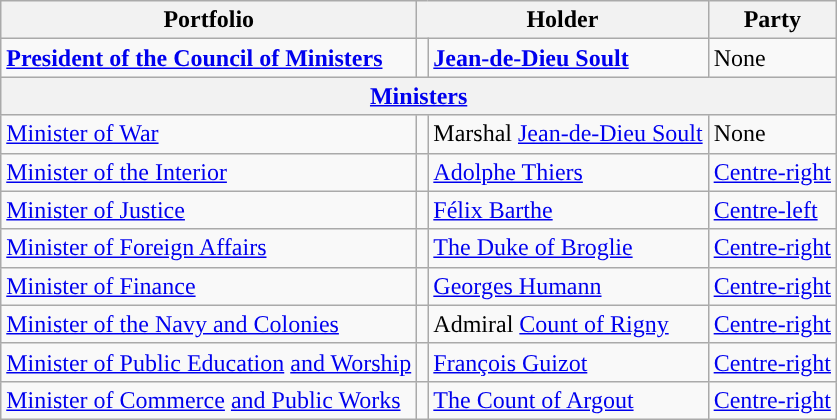<table class="wikitable">
<tr>
<th>Portfolio</th>
<th colspan=2>Holder</th>
<th>Party</th>
</tr>
<tr>
<td><strong><a href='#'>President of the Council of Ministers</a></strong></td>
<td style="background:"></td>
<td><strong><a href='#'>Jean-de-Dieu Soult</a></strong></td>
<td>None</td>
</tr>
<tr>
<th colspan=4 align=center><a href='#'>Ministers</a></th>
</tr>
<tr>
<td><a href='#'>Minister of War</a></td>
<td style="background:"></td>
<td>Marshal <a href='#'>Jean-de-Dieu Soult</a></td>
<td>None</td>
</tr>
<tr>
<td><a href='#'>Minister of the Interior</a></td>
<td style="background:"></td>
<td><a href='#'>Adolphe Thiers</a></td>
<td><a href='#'>Centre-right</a></td>
</tr>
<tr>
<td><a href='#'>Minister of Justice</a></td>
<td style="background:"></td>
<td><a href='#'>Félix Barthe</a></td>
<td><a href='#'>Centre-left</a></td>
</tr>
<tr>
<td><a href='#'>Minister of Foreign Affairs</a></td>
<td style="background:"></td>
<td><a href='#'>The Duke of Broglie</a></td>
<td><a href='#'>Centre-right</a></td>
</tr>
<tr>
<td><a href='#'>Minister of Finance</a></td>
<td style="background:"></td>
<td><a href='#'>Georges Humann</a></td>
<td><a href='#'>Centre-right</a></td>
</tr>
<tr>
<td><a href='#'>Minister of the Navy and Colonies</a></td>
<td style="background:"></td>
<td>Admiral <a href='#'>Count of Rigny</a></td>
<td><a href='#'>Centre-right</a></td>
</tr>
<tr>
<td><a href='#'>Minister of Public Education</a> <a href='#'>and Worship</a></td>
<td style="background:"></td>
<td><a href='#'>François Guizot</a></td>
<td><a href='#'>Centre-right</a></td>
</tr>
<tr>
<td><a href='#'>Minister of Commerce</a> <a href='#'>and Public Works</a></td>
<td style="background:"></td>
<td><a href='#'>The Count of Argout</a></td>
<td><a href='#'>Centre-right</a></td>
</tr>
</table>
